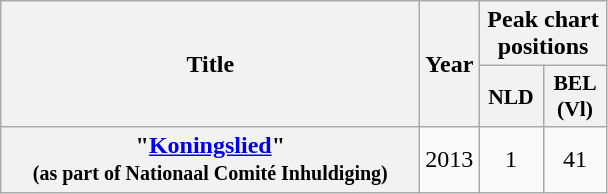<table class="wikitable plainrowheaders" style="text-align:center;">
<tr>
<th scope="col" rowspan="2" style="width:17em;">Title</th>
<th scope="col" rowspan="2" style="width:1em;">Year</th>
<th scope="colgroup" colspan="2">Peak chart positions</th>
</tr>
<tr>
<th scope="col" style="width:2.5em;font-size:90%;">NLD<br></th>
<th scope="col" style="width:2.5em;font-size:90%;">BEL<br>(Vl)<br></th>
</tr>
<tr>
<th scope="row">"<a href='#'>Koningslied</a>"<br><small>(as part of Nationaal Comité Inhuldiging)</small></th>
<td>2013</td>
<td>1</td>
<td>41</td>
</tr>
</table>
